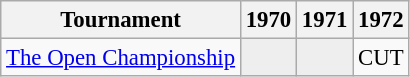<table class="wikitable" style="font-size:95%;text-align:center;">
<tr>
<th>Tournament</th>
<th>1970</th>
<th>1971</th>
<th>1972</th>
</tr>
<tr>
<td align=left><a href='#'>The Open Championship</a></td>
<td style="background:#eeeeee;"></td>
<td style="background:#eeeeee;"></td>
<td>CUT</td>
</tr>
</table>
